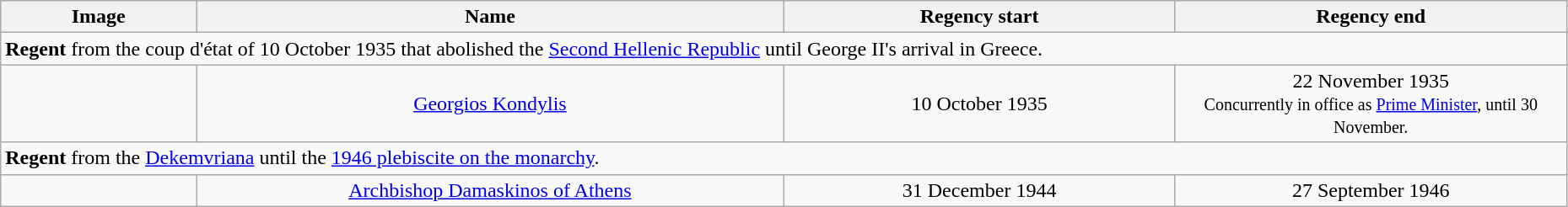<table width=98% class="wikitable">
<tr>
<th width=10%>Image</th>
<th width=30%>Name</th>
<th width=20%>Regency start</th>
<th width=20%>Regency end</th>
</tr>
<tr>
<td width="100%" height="4" colspan="4"><strong>Regent</strong> from the coup d'état of 10 October 1935 that abolished the <a href='#'>Second Hellenic Republic</a> until George II's arrival in Greece.</td>
</tr>
<tr>
<td align="center"></td>
<td align="center"><a href='#'>Georgios Kondylis</a></td>
<td align="center">10 October 1935</td>
<td align="center">22 November 1935<br><small>Concurrently in office as <a href='#'>Prime Minister</a>, until 30 November.</small></td>
</tr>
<tr>
<td width="100%" height="4" colspan="4"><strong>Regent</strong> from the <a href='#'>Dekemvriana</a> until the <a href='#'>1946 plebiscite on the monarchy</a>.</td>
</tr>
<tr>
<td align="center"></td>
<td align="center"><a href='#'>Archbishop Damaskinos of Athens</a></td>
<td align="center">31 December 1944</td>
<td align="center">27 September 1946</td>
</tr>
</table>
